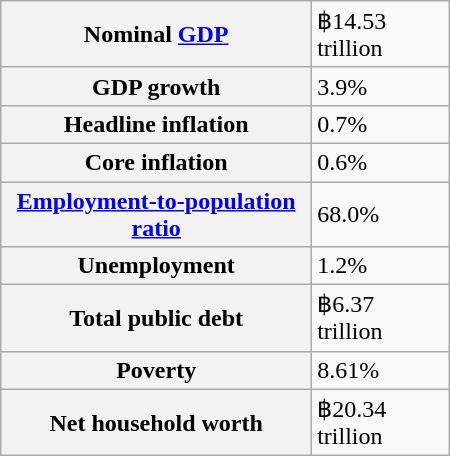<table class="wikitable" style="border: 1px solid #999; float: right; margin-left: 1em; width:300px">
<tr>
<th scope="row">Nominal <a href='#'>GDP</a></th>
<td>฿14.53 trillion </td>
</tr>
<tr>
<th scope="row">GDP growth</th>
<td>3.9% </td>
</tr>
<tr>
<th scope="row">Headline inflation</th>
<td>0.7% </td>
</tr>
<tr>
<th scope="row">Core inflation</th>
<td>0.6% </td>
</tr>
<tr>
<th scope="row"><a href='#'>Employment-to-population ratio</a></th>
<td>68.0% </td>
</tr>
<tr>
<th scope="row">Unemployment</th>
<td>1.2% </td>
</tr>
<tr>
<th scope="row">Total public debt</th>
<td>฿6.37 trillion </td>
</tr>
<tr>
<th scope="row">Poverty</th>
<td>8.61% </td>
</tr>
<tr>
<th scope="row">Net household worth</th>
<td>฿20.34 trillion </td>
</tr>
</table>
